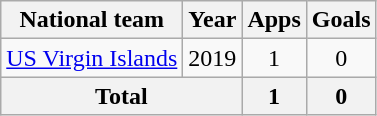<table class="wikitable" style="text-align:center">
<tr>
<th>National team</th>
<th>Year</th>
<th>Apps</th>
<th>Goals</th>
</tr>
<tr>
<td rowspan=1><a href='#'>US Virgin Islands</a></td>
<td>2019</td>
<td>1</td>
<td>0</td>
</tr>
<tr>
<th colspan=2>Total</th>
<th>1</th>
<th>0</th>
</tr>
</table>
